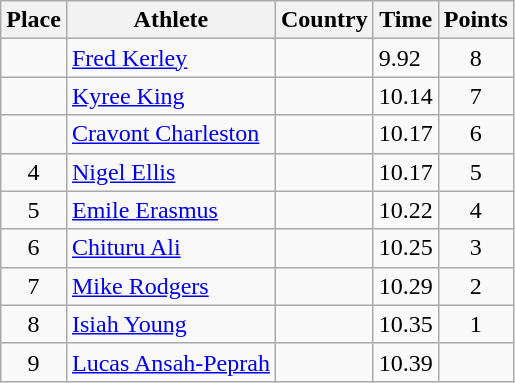<table class="wikitable">
<tr>
<th>Place</th>
<th>Athlete</th>
<th>Country</th>
<th>Time</th>
<th>Points</th>
</tr>
<tr>
<td align=center></td>
<td><a href='#'>Fred Kerley</a></td>
<td></td>
<td>9.92</td>
<td align=center>8</td>
</tr>
<tr>
<td align=center></td>
<td><a href='#'>Kyree King</a></td>
<td></td>
<td>10.14</td>
<td align=center>7</td>
</tr>
<tr>
<td align=center></td>
<td><a href='#'>Cravont Charleston</a></td>
<td></td>
<td>10.17</td>
<td align=center>6</td>
</tr>
<tr>
<td align=center>4</td>
<td><a href='#'>Nigel Ellis</a></td>
<td></td>
<td>10.17</td>
<td align=center>5</td>
</tr>
<tr>
<td align=center>5</td>
<td><a href='#'>Emile Erasmus</a></td>
<td></td>
<td>10.22</td>
<td align=center>4</td>
</tr>
<tr>
<td align=center>6</td>
<td><a href='#'>Chituru Ali</a></td>
<td></td>
<td>10.25</td>
<td align=center>3</td>
</tr>
<tr>
<td align=center>7</td>
<td><a href='#'>Mike Rodgers</a></td>
<td></td>
<td>10.29</td>
<td align=center>2</td>
</tr>
<tr>
<td align=center>8</td>
<td><a href='#'>Isiah Young</a></td>
<td></td>
<td>10.35</td>
<td align=center>1</td>
</tr>
<tr>
<td align=center>9</td>
<td><a href='#'>Lucas Ansah-Peprah</a></td>
<td></td>
<td>10.39</td>
<td align=center></td>
</tr>
</table>
